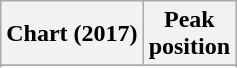<table class="wikitable plainrowheaders sortable">
<tr>
<th scope="col">Chart (2017)</th>
<th scope="col">Peak<br> position</th>
</tr>
<tr>
</tr>
<tr>
</tr>
<tr>
</tr>
<tr>
</tr>
<tr>
</tr>
<tr>
</tr>
<tr>
</tr>
</table>
